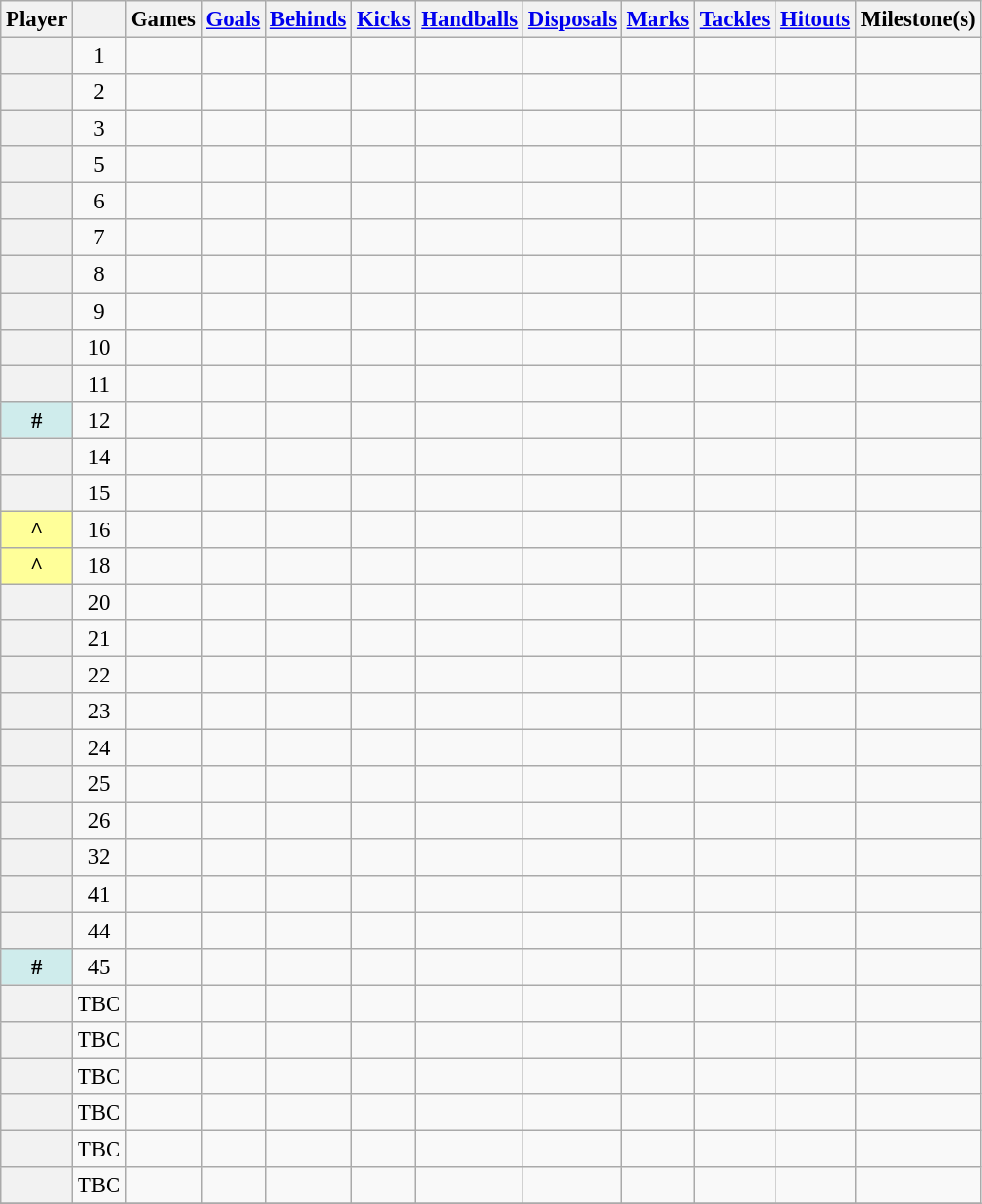<table class="wikitable plainrowheaders sortable" style="text-align:center; font-size:95%">
<tr>
<th scope="col">Player</th>
<th scope="col"></th>
<th scope="col" width:3em>Games</th>
<th scope="col" width:3em><a href='#'>Goals</a></th>
<th scope="col" width:3em><a href='#'>Behinds</a></th>
<th scope="col" width:3em><a href='#'>Kicks</a></th>
<th scope="col" width:3em><a href='#'>Handballs</a></th>
<th scope="col" width:3em><a href='#'>Disposals</a></th>
<th scope="col" width:3em><a href='#'>Marks</a></th>
<th scope="col" width:3em><a href='#'>Tackles</a></th>
<th scope="col" width:3em><a href='#'>Hitouts</a></th>
<th scope="col" class="unsortable">Milestone(s)</th>
</tr>
<tr>
<th scope="row"></th>
<td>1</td>
<td></td>
<td></td>
<td></td>
<td></td>
<td></td>
<td></td>
<td></td>
<td></td>
<td></td>
<td></td>
</tr>
<tr>
<th scope="row"></th>
<td>2</td>
<td></td>
<td></td>
<td></td>
<td></td>
<td></td>
<td></td>
<td></td>
<td></td>
<td></td>
<td></td>
</tr>
<tr>
<th scope="row"></th>
<td>3</td>
<td></td>
<td></td>
<td></td>
<td></td>
<td></td>
<td></td>
<td></td>
<td></td>
<td></td>
<td></td>
</tr>
<tr>
<th scope="row"></th>
<td>5</td>
<td></td>
<td></td>
<td></td>
<td></td>
<td></td>
<td></td>
<td></td>
<td></td>
<td></td>
<td></td>
</tr>
<tr>
<th scope="row"></th>
<td>6</td>
<td></td>
<td></td>
<td></td>
<td></td>
<td></td>
<td></td>
<td></td>
<td></td>
<td></td>
<td></td>
</tr>
<tr>
<th scope="row"></th>
<td>7</td>
<td></td>
<td></td>
<td></td>
<td></td>
<td></td>
<td></td>
<td></td>
<td></td>
<td></td>
<td></td>
</tr>
<tr>
<th scope="row"></th>
<td>8</td>
<td></td>
<td></td>
<td></td>
<td></td>
<td></td>
<td></td>
<td></td>
<td></td>
<td></td>
<td></td>
</tr>
<tr>
<th scope="row"></th>
<td>9</td>
<td></td>
<td></td>
<td></td>
<td></td>
<td></td>
<td></td>
<td></td>
<td></td>
<td></td>
<td></td>
</tr>
<tr>
<th scope="row"></th>
<td>10</td>
<td></td>
<td></td>
<td></td>
<td></td>
<td></td>
<td></td>
<td></td>
<td></td>
<td></td>
<td></td>
</tr>
<tr>
<th scope="row"></th>
<td>11</td>
<td></td>
<td></td>
<td></td>
<td></td>
<td></td>
<td></td>
<td></td>
<td></td>
<td></td>
<td></td>
</tr>
<tr>
<th scope="row" style="background:#cfecec;">#</th>
<td>12</td>
<td></td>
<td></td>
<td></td>
<td></td>
<td></td>
<td></td>
<td></td>
<td></td>
<td></td>
<td></td>
</tr>
<tr>
<th scope="row"></th>
<td>14</td>
<td></td>
<td></td>
<td></td>
<td></td>
<td></td>
<td></td>
<td></td>
<td></td>
<td></td>
<td></td>
</tr>
<tr>
<th scope="row"></th>
<td>15</td>
<td></td>
<td></td>
<td></td>
<td></td>
<td></td>
<td></td>
<td></td>
<td></td>
<td></td>
<td></td>
</tr>
<tr>
<th scope="row" style="background:#ff9">^</th>
<td>16</td>
<td></td>
<td></td>
<td></td>
<td></td>
<td></td>
<td></td>
<td></td>
<td></td>
<td></td>
<td></td>
</tr>
<tr>
<th scope="row" style="background:#ff9">^</th>
<td>18</td>
<td></td>
<td></td>
<td></td>
<td></td>
<td></td>
<td></td>
<td></td>
<td></td>
<td></td>
<td></td>
</tr>
<tr>
<th scope="row"></th>
<td>20</td>
<td></td>
<td></td>
<td></td>
<td></td>
<td></td>
<td></td>
<td></td>
<td></td>
<td></td>
<td></td>
</tr>
<tr>
<th scope="row"></th>
<td>21</td>
<td></td>
<td></td>
<td></td>
<td></td>
<td></td>
<td></td>
<td></td>
<td></td>
<td></td>
<td></td>
</tr>
<tr>
<th scope="row"></th>
<td>22</td>
<td></td>
<td></td>
<td></td>
<td></td>
<td></td>
<td></td>
<td></td>
<td></td>
<td></td>
<td></td>
</tr>
<tr>
<th scope="row"></th>
<td>23</td>
<td></td>
<td></td>
<td></td>
<td></td>
<td></td>
<td></td>
<td></td>
<td></td>
<td></td>
<td></td>
</tr>
<tr>
<th scope="row"></th>
<td>24</td>
<td></td>
<td></td>
<td></td>
<td></td>
<td></td>
<td></td>
<td></td>
<td></td>
<td></td>
<td></td>
</tr>
<tr>
<th scope="row"></th>
<td>25</td>
<td></td>
<td></td>
<td></td>
<td></td>
<td></td>
<td></td>
<td></td>
<td></td>
<td></td>
<td></td>
</tr>
<tr>
<th scope="row"></th>
<td>26</td>
<td></td>
<td></td>
<td></td>
<td></td>
<td></td>
<td></td>
<td></td>
<td></td>
<td></td>
<td></td>
</tr>
<tr>
<th scope="row"></th>
<td>32</td>
<td></td>
<td></td>
<td></td>
<td></td>
<td></td>
<td></td>
<td></td>
<td></td>
<td></td>
<td></td>
</tr>
<tr>
<th scope="row"></th>
<td>41</td>
<td></td>
<td></td>
<td></td>
<td></td>
<td></td>
<td></td>
<td></td>
<td></td>
<td></td>
<td></td>
</tr>
<tr>
<th scope="row"></th>
<td>44</td>
<td></td>
<td></td>
<td></td>
<td></td>
<td></td>
<td></td>
<td></td>
<td></td>
<td></td>
<td></td>
</tr>
<tr>
<th scope="row" style="background:#cfecec;">#</th>
<td>45</td>
<td></td>
<td></td>
<td></td>
<td></td>
<td></td>
<td></td>
<td></td>
<td></td>
<td></td>
<td></td>
</tr>
<tr>
<th scope="row"></th>
<td>TBC</td>
<td></td>
<td></td>
<td></td>
<td></td>
<td></td>
<td></td>
<td></td>
<td></td>
<td></td>
<td></td>
</tr>
<tr>
<th scope="row"></th>
<td>TBC</td>
<td></td>
<td></td>
<td></td>
<td></td>
<td></td>
<td></td>
<td></td>
<td></td>
<td></td>
<td></td>
</tr>
<tr>
<th scope="row"></th>
<td>TBC</td>
<td></td>
<td></td>
<td></td>
<td></td>
<td></td>
<td></td>
<td></td>
<td></td>
<td></td>
<td></td>
</tr>
<tr>
<th scope="row"></th>
<td>TBC</td>
<td></td>
<td></td>
<td></td>
<td></td>
<td></td>
<td></td>
<td></td>
<td></td>
<td></td>
<td></td>
</tr>
<tr>
<th scope="row"></th>
<td>TBC</td>
<td></td>
<td></td>
<td></td>
<td></td>
<td></td>
<td></td>
<td></td>
<td></td>
<td></td>
<td></td>
</tr>
<tr>
<th scope="row"></th>
<td>TBC</td>
<td></td>
<td></td>
<td></td>
<td></td>
<td></td>
<td></td>
<td></td>
<td></td>
<td></td>
<td></td>
</tr>
<tr>
</tr>
</table>
